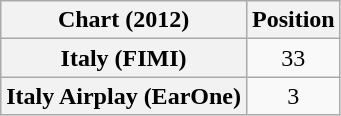<table class="wikitable sortable plainrowheaders" style="text-align:center">
<tr>
<th>Chart (2012)</th>
<th>Position</th>
</tr>
<tr>
<th scope="row">Italy (FIMI)</th>
<td style="text-align:center;">33</td>
</tr>
<tr>
<th scope="row">Italy Airplay (EarOne)</th>
<td>3</td>
</tr>
</table>
